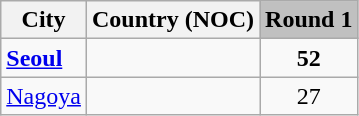<table class="wikitable">
<tr>
<th>City</th>
<th>Country (NOC)</th>
<td style="background:silver;"><strong>Round 1</strong></td>
</tr>
<tr>
<td><strong><a href='#'>Seoul</a></strong></td>
<td><strong></strong></td>
<td style="text-align:center;"><strong>52</strong></td>
</tr>
<tr>
<td><a href='#'>Nagoya</a></td>
<td></td>
<td style="text-align:center;">27</td>
</tr>
</table>
